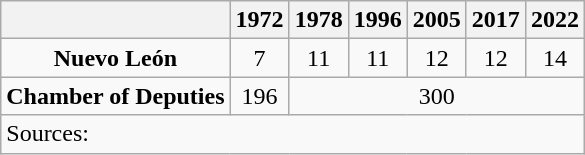<table class="wikitable" style="text-align: center">
<tr>
<th></th>
<th>1972</th>
<th>1978</th>
<th>1996</th>
<th>2005</th>
<th>2017</th>
<th>2022</th>
</tr>
<tr>
<td><strong>Nuevo León</strong></td>
<td>7</td>
<td>11</td>
<td>11</td>
<td>12</td>
<td>12</td>
<td>14</td>
</tr>
<tr>
<td><strong>Chamber of Deputies</strong></td>
<td>196</td>
<td colspan=5>300</td>
</tr>
<tr>
<td colspan=7 style="text-align: left">Sources: </td>
</tr>
</table>
